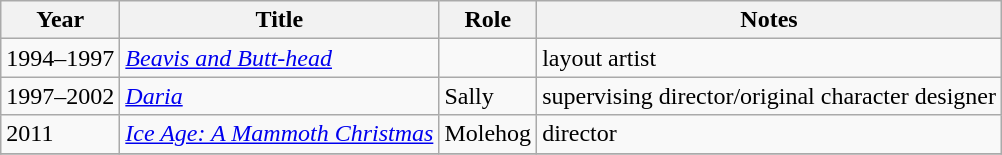<table class="wikitable sortable">
<tr>
<th>Year</th>
<th>Title</th>
<th>Role</th>
<th>Notes</th>
</tr>
<tr>
<td>1994–1997</td>
<td><em><a href='#'>Beavis and Butt-head</a></em></td>
<td></td>
<td>layout artist</td>
</tr>
<tr>
<td>1997–2002</td>
<td><em><a href='#'>Daria</a></em></td>
<td>Sally</td>
<td>supervising director/original character designer</td>
</tr>
<tr>
<td>2011</td>
<td><em><a href='#'>Ice Age: A Mammoth Christmas</a></em></td>
<td>Molehog</td>
<td>director</td>
</tr>
<tr>
</tr>
</table>
